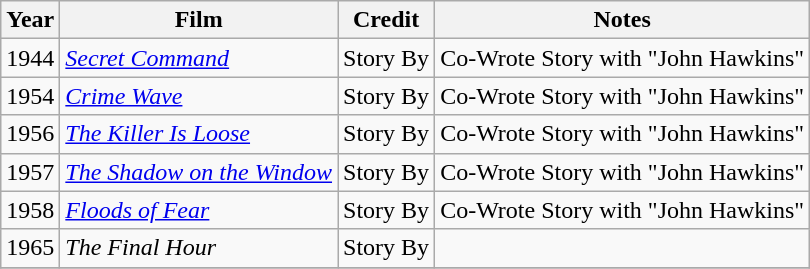<table class="wikitable">
<tr>
<th>Year</th>
<th>Film</th>
<th>Credit</th>
<th>Notes</th>
</tr>
<tr>
<td>1944</td>
<td><em><a href='#'>Secret Command</a></em></td>
<td>Story By</td>
<td>Co-Wrote Story with "John Hawkins"</td>
</tr>
<tr>
<td>1954</td>
<td><em><a href='#'>Crime Wave</a></em></td>
<td>Story By</td>
<td>Co-Wrote Story with "John Hawkins"</td>
</tr>
<tr>
<td>1956</td>
<td><em><a href='#'>The Killer Is Loose</a></em></td>
<td>Story By</td>
<td>Co-Wrote Story with "John Hawkins"</td>
</tr>
<tr>
<td>1957</td>
<td><em><a href='#'>The Shadow on the Window</a></em></td>
<td>Story By</td>
<td>Co-Wrote Story with "John Hawkins"</td>
</tr>
<tr>
<td>1958</td>
<td><em><a href='#'>Floods of Fear</a></em></td>
<td>Story By</td>
<td>Co-Wrote Story with "John Hawkins"</td>
</tr>
<tr>
<td>1965</td>
<td><em>The Final Hour</em></td>
<td>Story By</td>
<td></td>
</tr>
<tr>
</tr>
</table>
